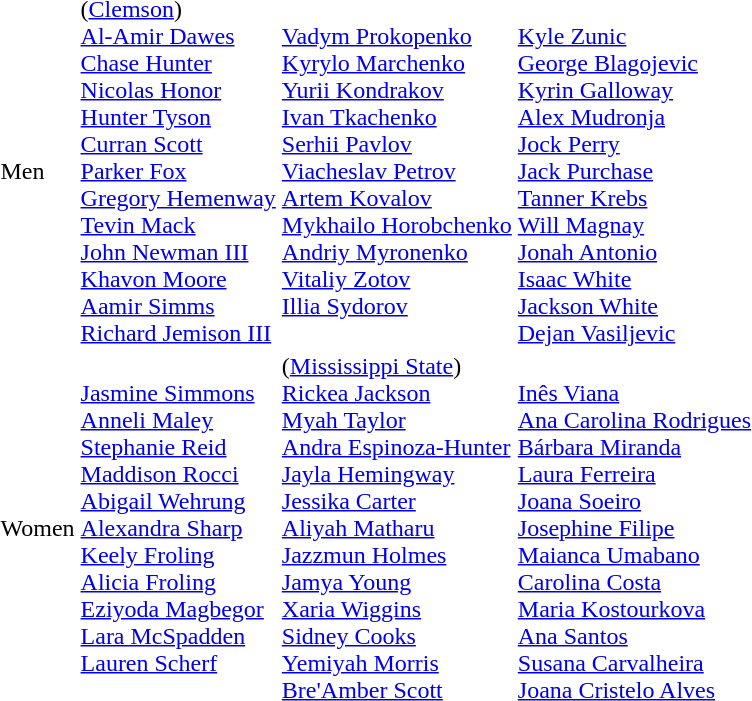<table>
<tr>
<td>Men<br></td>
<td> (<a href='#'>Clemson</a>)<br><a href='#'>Al-Amir Dawes</a><br><a href='#'>Chase Hunter</a><br><a href='#'>Nicolas Honor</a><br><a href='#'>Hunter Tyson</a><br><a href='#'>Curran Scott</a><br><a href='#'>Parker Fox</a><br><a href='#'>Gregory Hemenway</a><br><a href='#'>Tevin Mack</a><br><a href='#'>John Newman III</a><br><a href='#'>Khavon Moore</a><br><a href='#'>Aamir Simms</a><br> <a href='#'>Richard Jemison III</a></td>
<td><br><a href='#'>Vadym Prokopenko</a><br><a href='#'>Kyrylo Marchenko</a><br><a href='#'>Yurii Kondrakov</a><br><a href='#'>Ivan Tkachenko</a><br><a href='#'>Serhii Pavlov</a><br><a href='#'>Viacheslav Petrov</a><br><a href='#'>Artem Kovalov</a><br><a href='#'>Mykhailo Horobchenko</a><br><a href='#'>Andriy Myronenko</a><br><a href='#'>Vitaliy Zotov</a><br><a href='#'>Illia Sydorov</a><br> <br></td>
<td><br><a href='#'>Kyle Zunic</a><br><a href='#'>George Blagojevic</a><br><a href='#'>Kyrin Galloway</a><br><a href='#'>Alex Mudronja</a><br><a href='#'>Jock Perry</a><br><a href='#'>Jack Purchase</a><br><a href='#'>Tanner Krebs</a><br><a href='#'>Will Magnay</a><br><a href='#'>Jonah Antonio</a><br><a href='#'>Isaac White</a><br><a href='#'>Jackson White</a><br> <a href='#'>Dejan Vasiljevic</a></td>
</tr>
<tr>
<td>Women<br></td>
<td><br><a href='#'>Jasmine Simmons</a><br><a href='#'>Anneli Maley</a><br><a href='#'>Stephanie Reid</a><br><a href='#'>Maddison Rocci</a><br><a href='#'>Abigail Wehrung</a><br><a href='#'>Alexandra Sharp</a><br><a href='#'>Keely Froling</a><br><a href='#'>Alicia Froling</a><br><a href='#'>Eziyoda Magbegor</a><br><a href='#'>Lara McSpadden</a><br><a href='#'>Lauren Scherf</a><br>  <br></td>
<td> (<a href='#'>Mississippi State</a>)<br><a href='#'>Rickea Jackson</a><br><a href='#'>Myah Taylor</a><br><a href='#'>Andra Espinoza-Hunter</a><br><a href='#'>Jayla Hemingway</a><br><a href='#'>Jessika Carter</a><br><a href='#'>Aliyah Matharu</a><br><a href='#'>Jazzmun Holmes</a><br><a href='#'>Jamya Young</a><br><a href='#'>Xaria Wiggins</a><br><a href='#'>Sidney Cooks</a><br><a href='#'>Yemiyah Morris</a><br> <a href='#'>Bre'Amber Scott</a></td>
<td><br><a href='#'>Inês Viana</a><br><a href='#'>Ana Carolina Rodrigues</a><br><a href='#'>Bárbara Miranda</a><br><a href='#'>Laura Ferreira</a><br><a href='#'>Joana Soeiro</a><br><a href='#'>Josephine Filipe</a><br><a href='#'>Maianca Umabano</a><br><a href='#'>Carolina Costa</a><br><a href='#'>Maria Kostourkova</a><br><a href='#'>Ana Santos</a><br><a href='#'>Susana Carvalheira</a><br><a href='#'>Joana Cristelo Alves</a></td>
</tr>
</table>
